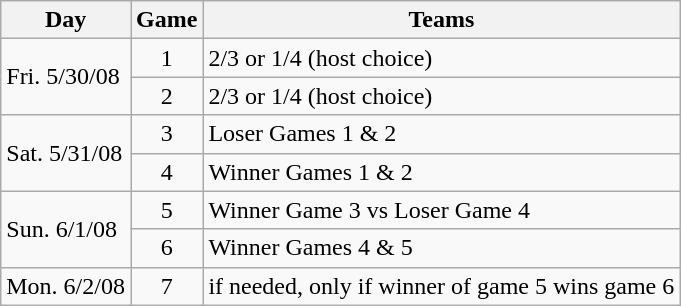<table class="wikitable">
<tr>
<th>Day</th>
<th>Game</th>
<th>Teams</th>
</tr>
<tr>
<td rowspan=2>Fri. 5/30/08</td>
<td align=center>1</td>
<td>2/3 or 1/4 (host choice)</td>
</tr>
<tr>
<td align=center>2</td>
<td>2/3 or 1/4 (host choice)</td>
</tr>
<tr>
<td rowspan=2>Sat. 5/31/08</td>
<td align=center>3</td>
<td>Loser Games 1 & 2</td>
</tr>
<tr>
<td align=center>4</td>
<td>Winner Games 1 & 2</td>
</tr>
<tr>
<td rowspan=2>Sun. 6/1/08</td>
<td align=center>5</td>
<td>Winner Game 3 vs Loser Game 4</td>
</tr>
<tr>
<td align=center>6</td>
<td>Winner Games 4 & 5</td>
</tr>
<tr>
<td>Mon. 6/2/08</td>
<td align=center>7</td>
<td>if needed, only if winner of game 5 wins game 6</td>
</tr>
</table>
